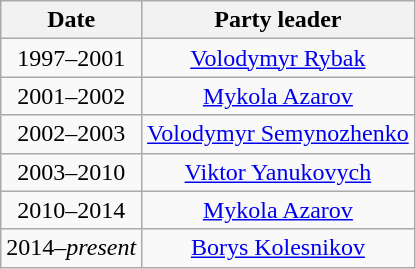<table class="wikitable" style="text-align:center">
<tr>
<th>Date</th>
<th>Party leader</th>
</tr>
<tr>
<td>1997–2001</td>
<td><a href='#'>Volodymyr Rybak</a></td>
</tr>
<tr>
<td>2001–2002</td>
<td><a href='#'>Mykola Azarov</a></td>
</tr>
<tr>
<td>2002–2003</td>
<td><a href='#'>Volodymyr Semynozhenko</a></td>
</tr>
<tr>
<td>2003–2010</td>
<td><a href='#'>Viktor Yanukovych</a></td>
</tr>
<tr>
<td>2010–2014</td>
<td><a href='#'>Mykola Azarov</a></td>
</tr>
<tr>
<td>2014–<em>present</em></td>
<td><a href='#'>Borys Kolesnikov</a></td>
</tr>
</table>
